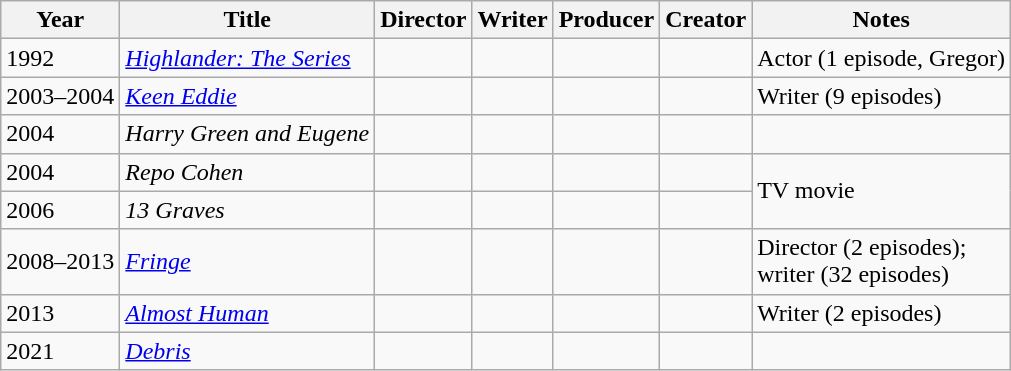<table class="wikitable">
<tr>
<th>Year</th>
<th>Title</th>
<th>Director</th>
<th>Writer</th>
<th>Producer</th>
<th>Creator</th>
<th>Notes</th>
</tr>
<tr>
<td>1992</td>
<td><em><a href='#'>Highlander: The Series</a></em></td>
<td></td>
<td></td>
<td></td>
<td></td>
<td>Actor (1 episode, Gregor)</td>
</tr>
<tr>
<td>2003–2004</td>
<td><em><a href='#'>Keen Eddie</a></em></td>
<td></td>
<td></td>
<td></td>
<td></td>
<td>Writer (9 episodes)</td>
</tr>
<tr>
<td>2004</td>
<td><em>Harry Green and Eugene</em></td>
<td></td>
<td></td>
<td></td>
<td></td>
<td></td>
</tr>
<tr>
<td>2004</td>
<td><em>Repo Cohen</em></td>
<td></td>
<td></td>
<td></td>
<td></td>
<td rowspan=2>TV movie</td>
</tr>
<tr>
<td>2006</td>
<td><em>13 Graves</em></td>
<td></td>
<td></td>
<td></td>
<td></td>
</tr>
<tr>
<td>2008–2013</td>
<td><em><a href='#'>Fringe</a></em></td>
<td></td>
<td></td>
<td></td>
<td></td>
<td>Director (2 episodes);<br>writer (32 episodes)</td>
</tr>
<tr>
<td>2013</td>
<td><em><a href='#'>Almost Human</a></em></td>
<td></td>
<td></td>
<td></td>
<td></td>
<td>Writer (2 episodes)</td>
</tr>
<tr>
<td>2021</td>
<td><em><a href='#'>Debris</a></em></td>
<td></td>
<td></td>
<td></td>
<td></td>
<td></td>
</tr>
</table>
